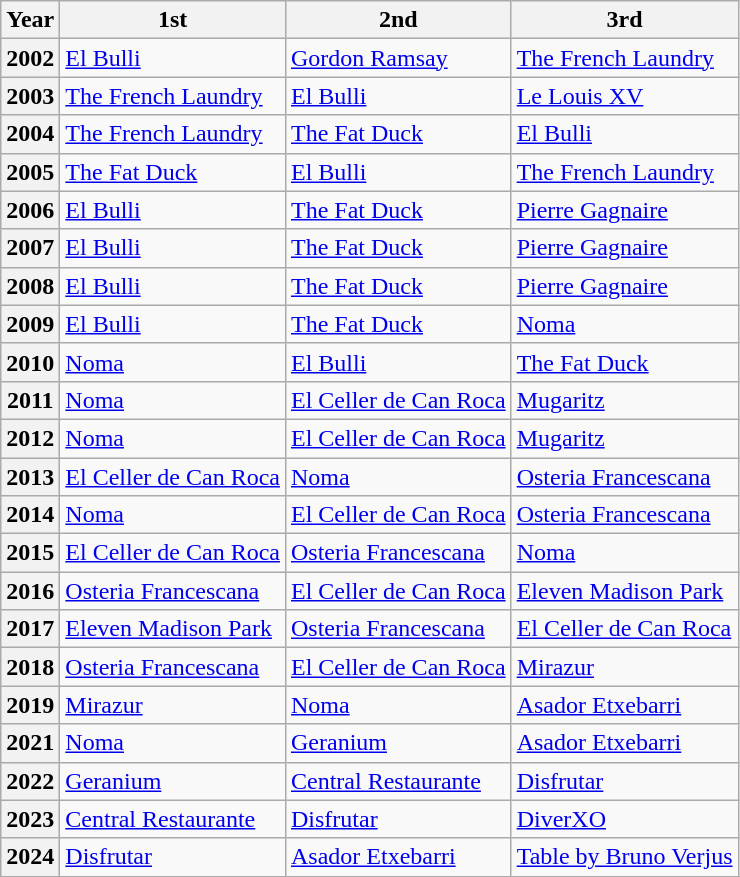<table class="wikitable">
<tr>
<th scope=col>Year</th>
<th scope=col>1st</th>
<th scope=col>2nd</th>
<th scope=col>3rd</th>
</tr>
<tr>
<th scope=row>2002</th>
<td> <a href='#'>El Bulli</a></td>
<td> <a href='#'>Gordon Ramsay</a></td>
<td> <a href='#'>The French Laundry</a></td>
</tr>
<tr>
<th scope=row>2003</th>
<td> <a href='#'>The French Laundry</a></td>
<td> <a href='#'>El Bulli</a></td>
<td> <a href='#'>Le Louis XV</a></td>
</tr>
<tr>
<th scope=row>2004</th>
<td> <a href='#'>The French Laundry</a></td>
<td> <a href='#'>The Fat Duck</a></td>
<td> <a href='#'>El Bulli</a></td>
</tr>
<tr>
<th scope=row>2005</th>
<td> <a href='#'>The Fat Duck</a></td>
<td> <a href='#'>El Bulli</a></td>
<td> <a href='#'>The French Laundry</a></td>
</tr>
<tr>
<th scope=row>2006</th>
<td> <a href='#'>El Bulli</a></td>
<td> <a href='#'>The Fat Duck</a></td>
<td> <a href='#'>Pierre Gagnaire</a></td>
</tr>
<tr>
<th scope=row>2007</th>
<td> <a href='#'>El Bulli</a></td>
<td> <a href='#'>The Fat Duck</a></td>
<td> <a href='#'>Pierre Gagnaire</a></td>
</tr>
<tr>
<th scope=row>2008</th>
<td> <a href='#'>El Bulli</a></td>
<td> <a href='#'>The Fat Duck</a></td>
<td> <a href='#'>Pierre Gagnaire</a></td>
</tr>
<tr>
<th scope=row>2009</th>
<td> <a href='#'>El Bulli</a></td>
<td> <a href='#'>The Fat Duck</a></td>
<td> <a href='#'>Noma</a></td>
</tr>
<tr>
<th scope=row>2010</th>
<td> <a href='#'>Noma</a></td>
<td> <a href='#'>El Bulli</a></td>
<td> <a href='#'>The Fat Duck</a></td>
</tr>
<tr>
<th scope=row>2011</th>
<td> <a href='#'>Noma</a></td>
<td> <a href='#'>El Celler de Can Roca</a></td>
<td> <a href='#'>Mugaritz</a></td>
</tr>
<tr>
<th scope=row>2012</th>
<td> <a href='#'>Noma</a></td>
<td> <a href='#'>El Celler de Can Roca</a></td>
<td> <a href='#'>Mugaritz</a></td>
</tr>
<tr>
<th scope=row>2013</th>
<td> <a href='#'>El Celler de Can Roca</a></td>
<td> <a href='#'>Noma</a></td>
<td> <a href='#'>Osteria Francescana</a></td>
</tr>
<tr>
<th scope=row>2014</th>
<td> <a href='#'>Noma</a></td>
<td> <a href='#'>El Celler de Can Roca</a></td>
<td> <a href='#'>Osteria Francescana</a></td>
</tr>
<tr>
<th scope=row>2015</th>
<td> <a href='#'>El Celler de Can Roca</a></td>
<td> <a href='#'>Osteria Francescana</a></td>
<td> <a href='#'>Noma</a></td>
</tr>
<tr>
<th scope=row>2016</th>
<td> <a href='#'>Osteria Francescana</a></td>
<td> <a href='#'>El Celler de Can Roca</a></td>
<td> <a href='#'>Eleven Madison Park</a></td>
</tr>
<tr>
<th scope=row>2017</th>
<td> <a href='#'>Eleven Madison Park</a></td>
<td> <a href='#'>Osteria Francescana</a></td>
<td> <a href='#'>El Celler de Can Roca</a></td>
</tr>
<tr>
<th scope=row>2018</th>
<td> <a href='#'>Osteria Francescana</a></td>
<td> <a href='#'>El Celler de Can Roca</a></td>
<td> <a href='#'>Mirazur</a></td>
</tr>
<tr>
<th scope=row>2019</th>
<td> <a href='#'>Mirazur</a></td>
<td> <a href='#'>Noma</a></td>
<td> <a href='#'>Asador Etxebarri</a></td>
</tr>
<tr>
<th scope=row>2021</th>
<td> <a href='#'>Noma</a></td>
<td> <a href='#'>Geranium</a></td>
<td> <a href='#'>Asador Etxebarri</a></td>
</tr>
<tr>
<th scope=row>2022</th>
<td> <a href='#'>Geranium</a></td>
<td> <a href='#'>Central Restaurante</a></td>
<td> <a href='#'>Disfrutar</a></td>
</tr>
<tr>
<th scope=row>2023</th>
<td> <a href='#'>Central Restaurante</a></td>
<td> <a href='#'>Disfrutar</a></td>
<td> <a href='#'>DiverXO</a></td>
</tr>
<tr>
<th scope=row>2024</th>
<td> <a href='#'>Disfrutar</a></td>
<td> <a href='#'>Asador Etxebarri</a></td>
<td> <a href='#'>Table by Bruno Verjus</a></td>
</tr>
</table>
